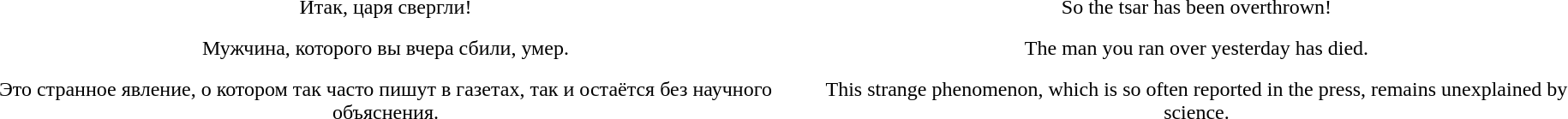<table align=center cellpadding=6   style="text-align:center">
<tr>
<td>Итак, царя свергли!</td>
<td>So the tsar has been overthrown!</td>
</tr>
<tr>
<td>Мужчина, которого вы вчера сбили, умер.</td>
<td>The man you ran over yesterday has died.</td>
</tr>
<tr>
<td>Это странное явление, о котором так часто пишут в газетах, так и остаётся без научного объяснения.</td>
<td>This strange phenomenon, which is so often reported in the press, remains unexplained by science.</td>
</tr>
</table>
